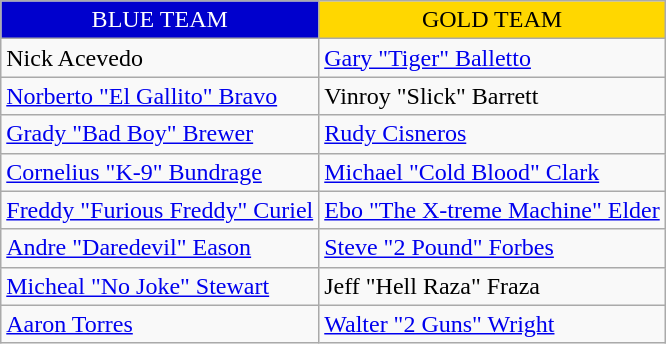<table class="wikitable">
<tr>
<td style="background:#0000CD; text-align:center; color:white;">BLUE TEAM</td>
<td style="background:#FFD700; text-align:center;">GOLD TEAM</td>
</tr>
<tr>
<td>Nick Acevedo</td>
<td><a href='#'>Gary "Tiger" Balletto</a></td>
</tr>
<tr>
<td><a href='#'>Norberto "El Gallito" Bravo</a></td>
<td>Vinroy "Slick" Barrett</td>
</tr>
<tr>
<td><a href='#'>Grady "Bad Boy" Brewer</a></td>
<td><a href='#'>Rudy Cisneros</a></td>
</tr>
<tr>
<td><a href='#'>Cornelius "K-9" Bundrage</a></td>
<td><a href='#'>Michael "Cold Blood" Clark</a></td>
</tr>
<tr>
<td><a href='#'>Freddy "Furious Freddy" Curiel</a></td>
<td><a href='#'>Ebo "The X-treme Machine" Elder</a></td>
</tr>
<tr>
<td><a href='#'>Andre "Daredevil" Eason</a></td>
<td><a href='#'>Steve "2 Pound" Forbes</a></td>
</tr>
<tr>
<td><a href='#'>Micheal "No Joke" Stewart</a></td>
<td>Jeff "Hell Raza" Fraza</td>
</tr>
<tr>
<td><a href='#'>Aaron Torres</a></td>
<td><a href='#'>Walter "2 Guns" Wright</a></td>
</tr>
</table>
